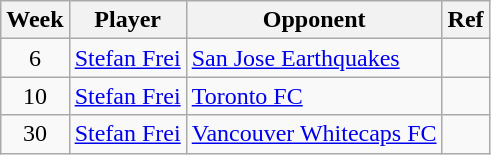<table class=wikitable>
<tr>
<th>Week</th>
<th>Player</th>
<th>Opponent</th>
<th>Ref</th>
</tr>
<tr>
<td align=center>6</td>
<td> <a href='#'>Stefan Frei</a></td>
<td><a href='#'>San Jose Earthquakes</a></td>
<td></td>
</tr>
<tr>
<td align=center>10</td>
<td> <a href='#'>Stefan Frei</a></td>
<td><a href='#'>Toronto FC</a></td>
<td></td>
</tr>
<tr>
<td align=center>30</td>
<td> <a href='#'>Stefan Frei</a></td>
<td><a href='#'>Vancouver Whitecaps FC</a></td>
<td></td>
</tr>
</table>
